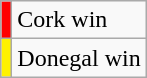<table class="wikitable">
<tr>
<td style="background-color:red"></td>
<td>Cork win</td>
</tr>
<tr>
<td style="background-color:#fff200"></td>
<td>Donegal win</td>
</tr>
</table>
